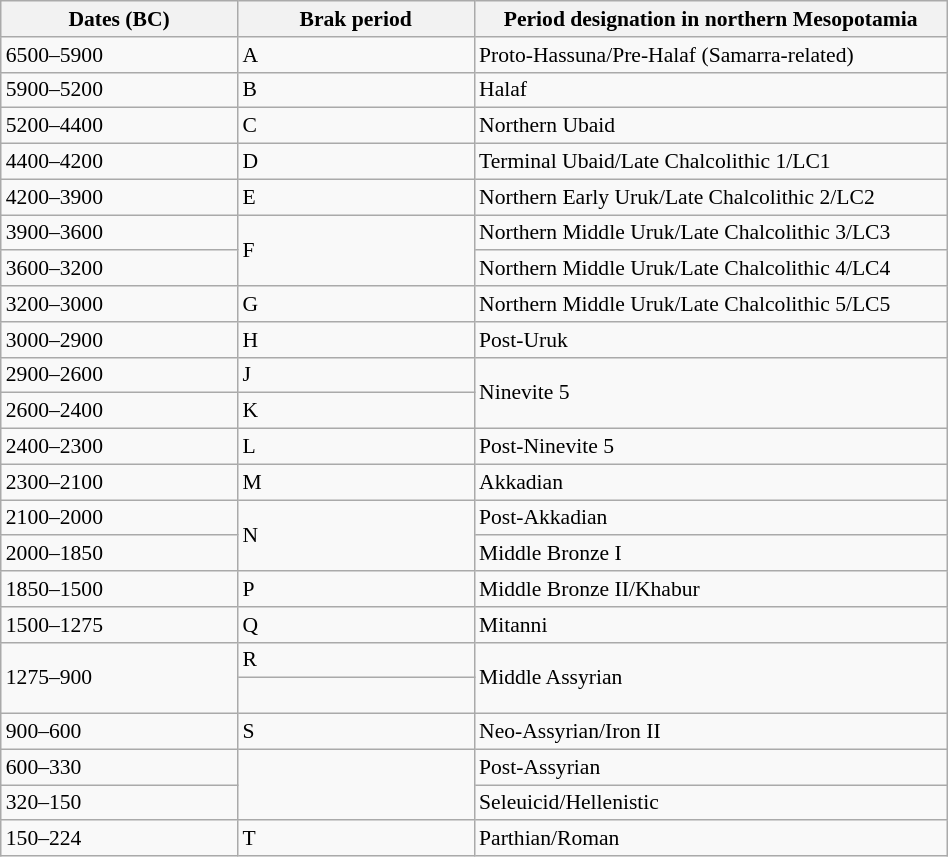<table class="wikitable" style="width: 50%; font-size: 90%">
<tr>
<th style="width: 12%">Dates (BC)</th>
<th style="width: 12%">Brak period</th>
<th style="width: 24%">Period designation in northern Mesopotamia</th>
</tr>
<tr>
<td>6500–5900</td>
<td>A</td>
<td>Proto-Hassuna/Pre-Halaf (Samarra-related)</td>
</tr>
<tr>
<td>5900–5200</td>
<td>B</td>
<td>Halaf</td>
</tr>
<tr>
<td>5200–4400</td>
<td>C</td>
<td>Northern Ubaid</td>
</tr>
<tr>
<td>4400–4200</td>
<td>D</td>
<td>Terminal Ubaid/Late Chalcolithic 1/LC1</td>
</tr>
<tr>
<td>4200–3900</td>
<td>E</td>
<td>Northern Early Uruk/Late Chalcolithic 2/LC2</td>
</tr>
<tr>
<td>3900–3600</td>
<td rowspan=2>F</td>
<td>Northern Middle Uruk/Late Chalcolithic 3/LC3</td>
</tr>
<tr>
<td>3600–3200</td>
<td>Northern Middle Uruk/Late Chalcolithic 4/LC4</td>
</tr>
<tr>
<td>3200–3000</td>
<td>G</td>
<td>Northern Middle Uruk/Late Chalcolithic 5/LC5</td>
</tr>
<tr>
<td>3000–2900</td>
<td>H</td>
<td>Post-Uruk</td>
</tr>
<tr>
<td>2900–2600</td>
<td>J</td>
<td rowspan=2>Ninevite 5</td>
</tr>
<tr>
<td>2600–2400</td>
<td>K</td>
</tr>
<tr>
<td>2400–2300</td>
<td>L</td>
<td>Post-Ninevite 5</td>
</tr>
<tr>
<td>2300–2100</td>
<td>M</td>
<td>Akkadian</td>
</tr>
<tr>
<td>2100–2000</td>
<td rowspan=2>N</td>
<td>Post-Akkadian</td>
</tr>
<tr>
<td>2000–1850</td>
<td>Middle Bronze I</td>
</tr>
<tr>
<td>1850–1500</td>
<td>P</td>
<td>Middle Bronze II/Khabur</td>
</tr>
<tr>
<td>1500–1275</td>
<td>Q</td>
<td>Mitanni</td>
</tr>
<tr>
<td rowspan=2>1275–900</td>
<td>R</td>
<td rowspan=2>Middle Assyrian</td>
</tr>
<tr>
<td> </td>
</tr>
<tr>
<td>900–600</td>
<td>S</td>
<td>Neo-Assyrian/Iron II</td>
</tr>
<tr>
<td>600–330</td>
<td rowspan=2></td>
<td>Post-Assyrian</td>
</tr>
<tr>
<td>320–150</td>
<td>Seleuicid/Hellenistic</td>
</tr>
<tr>
<td>150–224</td>
<td>T</td>
<td>Parthian/Roman</td>
</tr>
</table>
